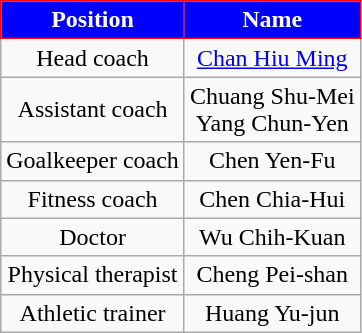<table class = "wikitable" style = "text-align:center;">
<tr>
<th style="background:blue; color:white; border:1px solid red">Position</th>
<th style="background:blue; color:white; border:1px solid red">Name</th>
</tr>
<tr>
<td>Head coach</td>
<td> <a href='#'>Chan Hiu Ming</a></td>
</tr>
<tr>
<td>Assistant coach</td>
<td> Chuang Shu-Mei <br>  Yang Chun-Yen</td>
</tr>
<tr>
<td>Goalkeeper coach</td>
<td> Chen Yen-Fu</td>
</tr>
<tr>
<td>Fitness coach</td>
<td> Chen Chia-Hui</td>
</tr>
<tr>
<td>Doctor</td>
<td> Wu Chih-Kuan</td>
</tr>
<tr>
<td>Physical therapist</td>
<td> Cheng Pei-shan</td>
</tr>
<tr>
<td>Athletic trainer</td>
<td> Huang Yu-jun</td>
</tr>
</table>
